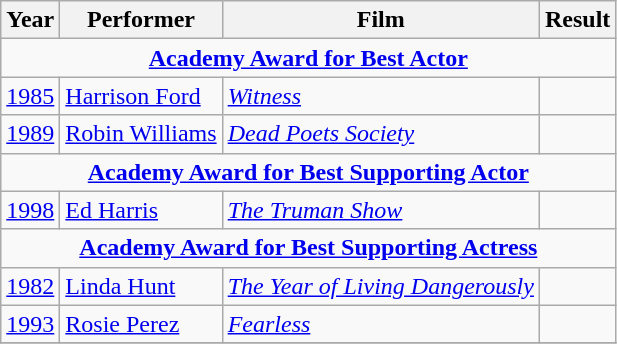<table class="wikitable">
<tr>
<th>Year</th>
<th>Performer</th>
<th>Film</th>
<th>Result</th>
</tr>
<tr>
<td colspan="4" style="text-align:center;"><strong><a href='#'>Academy Award for Best Actor</a></strong></td>
</tr>
<tr>
<td><a href='#'>1985</a></td>
<td><a href='#'>Harrison Ford</a></td>
<td><em><a href='#'>Witness</a></em></td>
<td></td>
</tr>
<tr>
<td><a href='#'>1989</a></td>
<td><a href='#'>Robin Williams</a></td>
<td><em><a href='#'>Dead Poets Society</a></em></td>
<td></td>
</tr>
<tr>
<td colspan="4" style="text-align:center;"><strong><a href='#'>Academy Award for Best Supporting Actor</a></strong></td>
</tr>
<tr>
<td><a href='#'>1998</a></td>
<td><a href='#'>Ed Harris</a></td>
<td><em><a href='#'>The Truman Show</a></em></td>
<td></td>
</tr>
<tr>
<td colspan="4" style="text-align:center;"><strong><a href='#'>Academy Award for Best Supporting Actress</a></strong></td>
</tr>
<tr>
<td><a href='#'>1982</a></td>
<td><a href='#'>Linda Hunt</a></td>
<td><a href='#'><em>The Year of Living Dangerously</em></a></td>
<td></td>
</tr>
<tr>
<td><a href='#'>1993</a></td>
<td><a href='#'>Rosie Perez</a></td>
<td><a href='#'><em>Fearless</em></a></td>
<td></td>
</tr>
<tr>
</tr>
</table>
